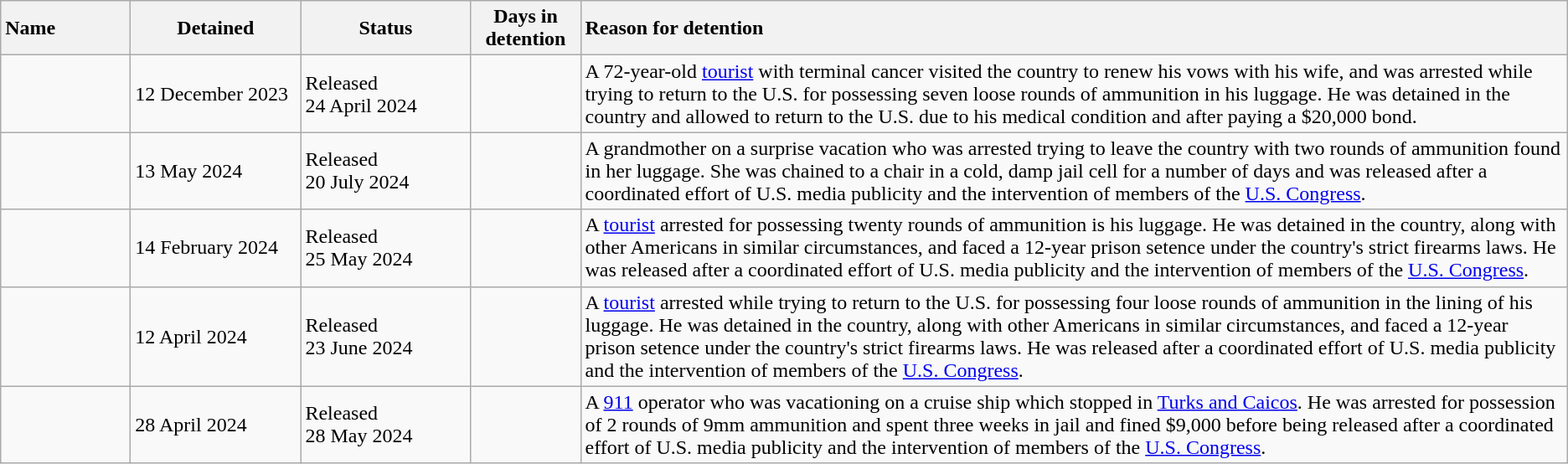<table class="wikitable defaultleft col2center col3center col4center col5left sortable">
<tr>
<th style="text-align: left; width: 6em;">Name</th>
<th style="width: 8em;">Detained</th>
<th style="width: 8em;">Status</th>
<th style="width: 5em;">Days in detention</th>
<th class="unsortable" style="text-align: left;">Reason for detention</th>
</tr>
<tr>
<td></td>
<td>12 December 2023</td>
<td>Released <br>24 April 2024</td>
<td></td>
<td>A 72-year-old <a href='#'>tourist</a> with terminal cancer visited the country to renew his vows with his wife, and was arrested while trying to return to the U.S. for possessing seven loose rounds of ammunition in his luggage. He was detained in the country and allowed to return to the U.S. due to his medical condition and after paying a $20,000 bond.</td>
</tr>
<tr>
<td></td>
<td>13 May 2024</td>
<td>Released <br>20 July 2024</td>
<td></td>
<td>A grandmother on a surprise vacation who was arrested trying to leave the country with two rounds of ammunition found in her luggage. She was chained to a chair in a cold, damp jail cell for a number of days and was released after a coordinated effort of U.S. media publicity and the intervention of members of the <a href='#'>U.S. Congress</a>.</td>
</tr>
<tr>
<td></td>
<td>14 February 2024</td>
<td>Released <br>25 May 2024</td>
<td></td>
<td>A <a href='#'>tourist</a> arrested for possessing twenty rounds of ammunition is his luggage. He was detained in the country, along with other Americans in similar circumstances, and faced a 12-year prison setence under the country's strict firearms laws. He was released after a coordinated effort of U.S. media publicity and the intervention of members of the <a href='#'>U.S. Congress</a>.</td>
</tr>
<tr>
<td></td>
<td>12 April 2024</td>
<td>Released <br>23 June 2024</td>
<td></td>
<td>A <a href='#'>tourist</a> arrested while trying to return to the U.S. for possessing four loose rounds of ammunition in the lining of his luggage. He was detained in the country, along with other Americans in similar circumstances, and faced a 12-year prison setence under the country's strict firearms laws. He was released after a coordinated effort of U.S. media publicity and the intervention of members of the <a href='#'>U.S. Congress</a>.</td>
</tr>
<tr>
<td></td>
<td>28 April 2024</td>
<td>Released <br>28 May 2024</td>
<td></td>
<td>A <a href='#'>911</a> operator who was vacationing on a cruise ship which stopped in <a href='#'>Turks and Caicos</a>. He was arrested for possession of 2 rounds of 9mm ammunition and spent three weeks in jail and fined $9,000 before being released after a coordinated effort of U.S. media publicity and the intervention of members of the <a href='#'>U.S. Congress</a>.</td>
</tr>
</table>
